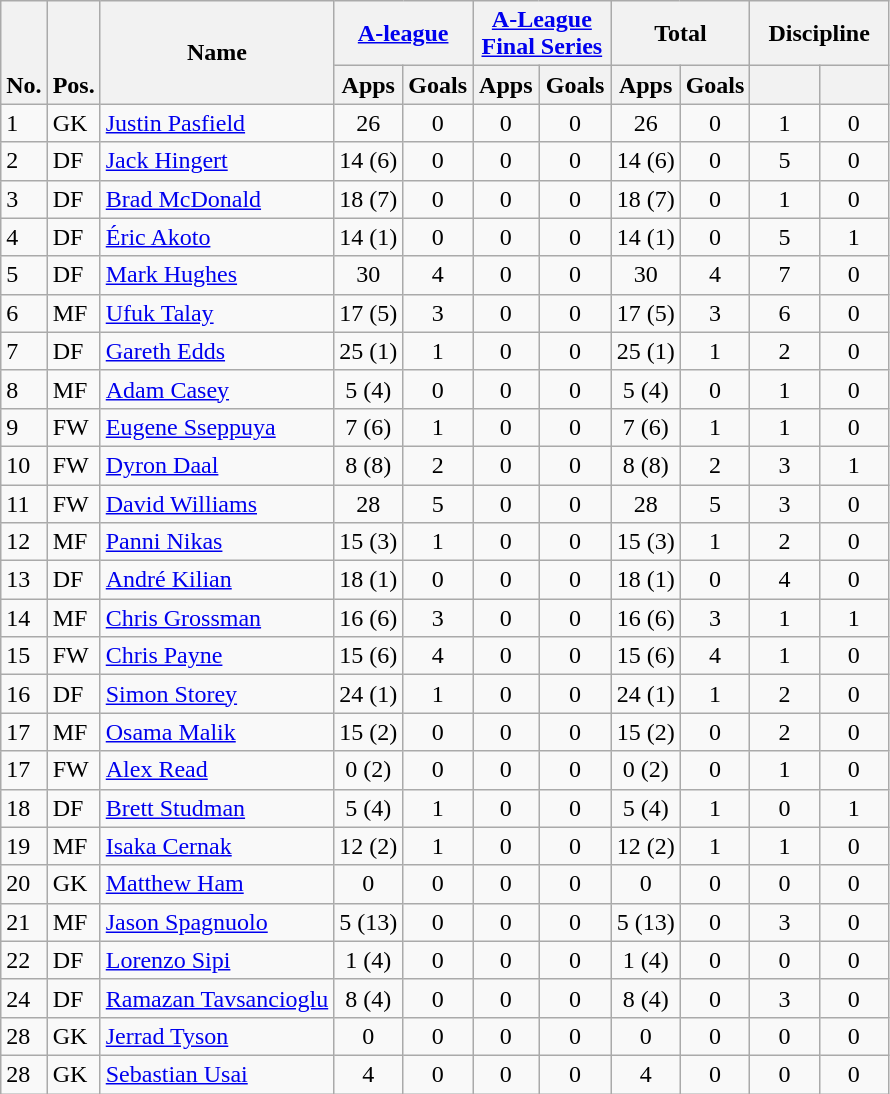<table class="wikitable" style="text-align:center">
<tr>
<th rowspan="2" style="vertical-align:bottom;">No.</th>
<th rowspan="2" style="vertical-align:bottom;">Pos.</th>
<th rowspan="2">Name</th>
<th colspan="2" style="width:85px;"><a href='#'>A-league</a></th>
<th colspan="2" style="width:85px;"><a href='#'>A-League Final Series</a></th>
<th colspan="2" style="width:85px;">Total</th>
<th colspan="2" style="width:85px;">Discipline</th>
</tr>
<tr>
<th>Apps</th>
<th>Goals</th>
<th>Apps</th>
<th>Goals</th>
<th>Apps</th>
<th>Goals</th>
<th></th>
<th></th>
</tr>
<tr>
<td align="left">1</td>
<td align="left">GK</td>
<td align="left"> <a href='#'>Justin Pasfield</a></td>
<td>26</td>
<td>0</td>
<td>0</td>
<td>0</td>
<td>26</td>
<td>0</td>
<td>1</td>
<td>0</td>
</tr>
<tr>
<td align="left">2</td>
<td align="left">DF</td>
<td align="left"> <a href='#'>Jack Hingert</a></td>
<td>14 (6)</td>
<td>0</td>
<td>0</td>
<td>0</td>
<td>14 (6)</td>
<td>0</td>
<td>5</td>
<td>0</td>
</tr>
<tr>
<td align="left">3</td>
<td align="left">DF</td>
<td align="left"> <a href='#'>Brad McDonald</a></td>
<td>18 (7)</td>
<td>0</td>
<td>0</td>
<td>0</td>
<td>18 (7)</td>
<td>0</td>
<td>1</td>
<td>0</td>
</tr>
<tr>
<td align="left">4</td>
<td align="left">DF</td>
<td align="left"> <a href='#'>Éric Akoto</a></td>
<td>14 (1)</td>
<td>0</td>
<td>0</td>
<td>0</td>
<td>14 (1)</td>
<td>0</td>
<td>5</td>
<td>1</td>
</tr>
<tr>
<td align="left">5</td>
<td align="left">DF</td>
<td align="left"> <a href='#'>Mark Hughes</a></td>
<td>30</td>
<td>4</td>
<td>0</td>
<td>0</td>
<td>30</td>
<td>4</td>
<td>7</td>
<td>0</td>
</tr>
<tr>
<td align="left">6</td>
<td align="left">MF</td>
<td align="left"> <a href='#'>Ufuk Talay</a></td>
<td>17 (5)</td>
<td>3</td>
<td>0</td>
<td>0</td>
<td>17 (5)</td>
<td>3</td>
<td>6</td>
<td>0</td>
</tr>
<tr>
<td align="left">7</td>
<td align="left">DF</td>
<td align="left"> <a href='#'>Gareth Edds</a></td>
<td>25 (1)</td>
<td>1</td>
<td>0</td>
<td>0</td>
<td>25 (1)</td>
<td>1</td>
<td>2</td>
<td>0</td>
</tr>
<tr>
<td align="left">8</td>
<td align="left">MF</td>
<td align="left"> <a href='#'>Adam Casey</a></td>
<td>5 (4)</td>
<td>0</td>
<td>0</td>
<td>0</td>
<td>5 (4)</td>
<td>0</td>
<td>1</td>
<td>0</td>
</tr>
<tr>
<td align="left">9</td>
<td align="left">FW</td>
<td align="left"> <a href='#'>Eugene Sseppuya</a></td>
<td>7 (6)</td>
<td>1</td>
<td>0</td>
<td>0</td>
<td>7 (6)</td>
<td>1</td>
<td>1</td>
<td>0</td>
</tr>
<tr>
<td align="left">10</td>
<td align="left">FW</td>
<td align="left"> <a href='#'>Dyron Daal</a></td>
<td>8 (8)</td>
<td>2</td>
<td>0</td>
<td>0</td>
<td>8 (8)</td>
<td>2</td>
<td>3</td>
<td>1</td>
</tr>
<tr>
<td align="left">11</td>
<td align="left">FW</td>
<td align="left"> <a href='#'>David Williams</a></td>
<td>28</td>
<td>5</td>
<td>0</td>
<td>0</td>
<td>28</td>
<td>5</td>
<td>3</td>
<td>0</td>
</tr>
<tr>
<td align="left">12</td>
<td align="left">MF</td>
<td align="left"> <a href='#'>Panni Nikas</a></td>
<td>15 (3)</td>
<td>1</td>
<td>0</td>
<td>0</td>
<td>15 (3)</td>
<td>1</td>
<td>2</td>
<td>0</td>
</tr>
<tr>
<td align="left">13</td>
<td align="left">DF</td>
<td align="left"> <a href='#'>André Kilian</a></td>
<td>18 (1)</td>
<td>0</td>
<td>0</td>
<td>0</td>
<td>18 (1)</td>
<td>0</td>
<td>4</td>
<td>0</td>
</tr>
<tr>
<td align="left">14</td>
<td align="left">MF</td>
<td align="left"> <a href='#'>Chris Grossman</a></td>
<td>16 (6)</td>
<td>3</td>
<td>0</td>
<td>0</td>
<td>16 (6)</td>
<td>3</td>
<td>1</td>
<td>1</td>
</tr>
<tr>
<td align="left">15</td>
<td align="left">FW</td>
<td align="left"> <a href='#'>Chris Payne</a></td>
<td>15 (6)</td>
<td>4</td>
<td>0</td>
<td>0</td>
<td>15 (6)</td>
<td>4</td>
<td>1</td>
<td>0</td>
</tr>
<tr>
<td align="left">16</td>
<td align="left">DF</td>
<td align="left"> <a href='#'>Simon Storey</a></td>
<td>24 (1)</td>
<td>1</td>
<td>0</td>
<td>0</td>
<td>24 (1)</td>
<td>1</td>
<td>2</td>
<td>0</td>
</tr>
<tr>
<td align="left">17</td>
<td align="left">MF</td>
<td align="left"> <a href='#'>Osama Malik</a></td>
<td>15 (2)</td>
<td>0</td>
<td>0</td>
<td>0</td>
<td>15 (2)</td>
<td>0</td>
<td>2</td>
<td>0</td>
</tr>
<tr>
<td align="left">17</td>
<td align="left">FW</td>
<td align="left"> <a href='#'>Alex Read</a></td>
<td>0 (2)</td>
<td>0</td>
<td>0</td>
<td>0</td>
<td>0 (2)</td>
<td>0</td>
<td>1</td>
<td>0</td>
</tr>
<tr>
<td align="left">18</td>
<td align="left">DF</td>
<td align="left"> <a href='#'>Brett Studman</a></td>
<td>5 (4)</td>
<td>1</td>
<td>0</td>
<td>0</td>
<td>5 (4)</td>
<td>1</td>
<td>0</td>
<td>1</td>
</tr>
<tr>
<td align="left">19</td>
<td align="left">MF</td>
<td align="left"> <a href='#'>Isaka Cernak</a></td>
<td>12 (2)</td>
<td>1</td>
<td>0</td>
<td>0</td>
<td>12 (2)</td>
<td>1</td>
<td>1</td>
<td>0</td>
</tr>
<tr>
<td align="left">20</td>
<td align="left">GK</td>
<td align="left"> <a href='#'>Matthew Ham</a></td>
<td>0</td>
<td>0</td>
<td>0</td>
<td>0</td>
<td>0</td>
<td>0</td>
<td>0</td>
<td>0</td>
</tr>
<tr>
<td align="left">21</td>
<td align="left">MF</td>
<td align="left"> <a href='#'>Jason Spagnuolo</a></td>
<td>5 (13)</td>
<td>0</td>
<td>0</td>
<td>0</td>
<td>5 (13)</td>
<td>0</td>
<td>3</td>
<td>0</td>
</tr>
<tr>
<td align="left">22</td>
<td align="left">DF</td>
<td align="left"> <a href='#'>Lorenzo Sipi</a></td>
<td>1 (4)</td>
<td>0</td>
<td>0</td>
<td>0</td>
<td>1 (4)</td>
<td>0</td>
<td>0</td>
<td>0</td>
</tr>
<tr>
<td align="left">24</td>
<td align="left">DF</td>
<td align="left"> <a href='#'>Ramazan Tavsancioglu</a></td>
<td>8 (4)</td>
<td>0</td>
<td>0</td>
<td>0</td>
<td>8 (4)</td>
<td>0</td>
<td>3</td>
<td>0</td>
</tr>
<tr>
<td align="left">28</td>
<td align="left">GK</td>
<td align="left"> <a href='#'>Jerrad Tyson</a></td>
<td>0</td>
<td>0</td>
<td>0</td>
<td>0</td>
<td>0</td>
<td>0</td>
<td>0</td>
<td>0</td>
</tr>
<tr>
<td align="left">28</td>
<td align="left">GK</td>
<td align="left"> <a href='#'>Sebastian Usai</a></td>
<td>4</td>
<td>0</td>
<td>0</td>
<td>0</td>
<td>4</td>
<td>0</td>
<td>0</td>
<td>0</td>
</tr>
</table>
